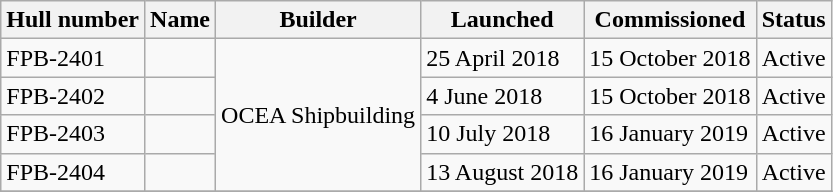<table class="wikitable sortable">
<tr>
<th>Hull number</th>
<th>Name</th>
<th>Builder</th>
<th>Launched</th>
<th>Commissioned</th>
<th>Status</th>
</tr>
<tr>
<td>FPB-2401</td>
<td></td>
<td rowspan="4">OCEA Shipbuilding</td>
<td>25 April 2018</td>
<td>15 October 2018</td>
<td>Active</td>
</tr>
<tr>
<td>FPB-2402</td>
<td></td>
<td>4 June 2018</td>
<td>15 October 2018</td>
<td>Active</td>
</tr>
<tr>
<td>FPB-2403</td>
<td></td>
<td>10 July 2018</td>
<td>16 January 2019</td>
<td>Active</td>
</tr>
<tr>
<td>FPB-2404</td>
<td></td>
<td>13 August 2018</td>
<td>16 January 2019</td>
<td>Active</td>
</tr>
<tr>
</tr>
</table>
